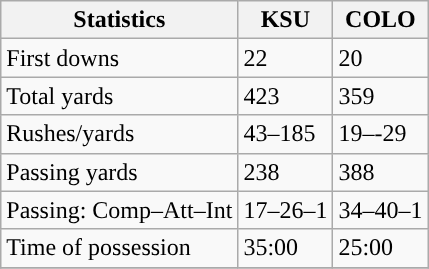<table class="wikitable" style="float: left;">
<tr>
<th>Statistics</th>
<th>KSU</th>
<th>COLO</th>
</tr>
<tr>
<td>First downs</td>
<td>22</td>
<td>20</td>
</tr>
<tr>
<td>Total yards</td>
<td>423</td>
<td>359</td>
</tr>
<tr>
<td>Rushes/yards</td>
<td>43–185</td>
<td>19–-29</td>
</tr>
<tr>
<td>Passing yards</td>
<td>238</td>
<td>388</td>
</tr>
<tr>
<td>Passing: Comp–Att–Int</td>
<td>17–26–1</td>
<td>34–40–1</td>
</tr>
<tr>
<td>Time of possession</td>
<td>35:00</td>
<td>25:00</td>
</tr>
<tr>
</tr>
</table>
